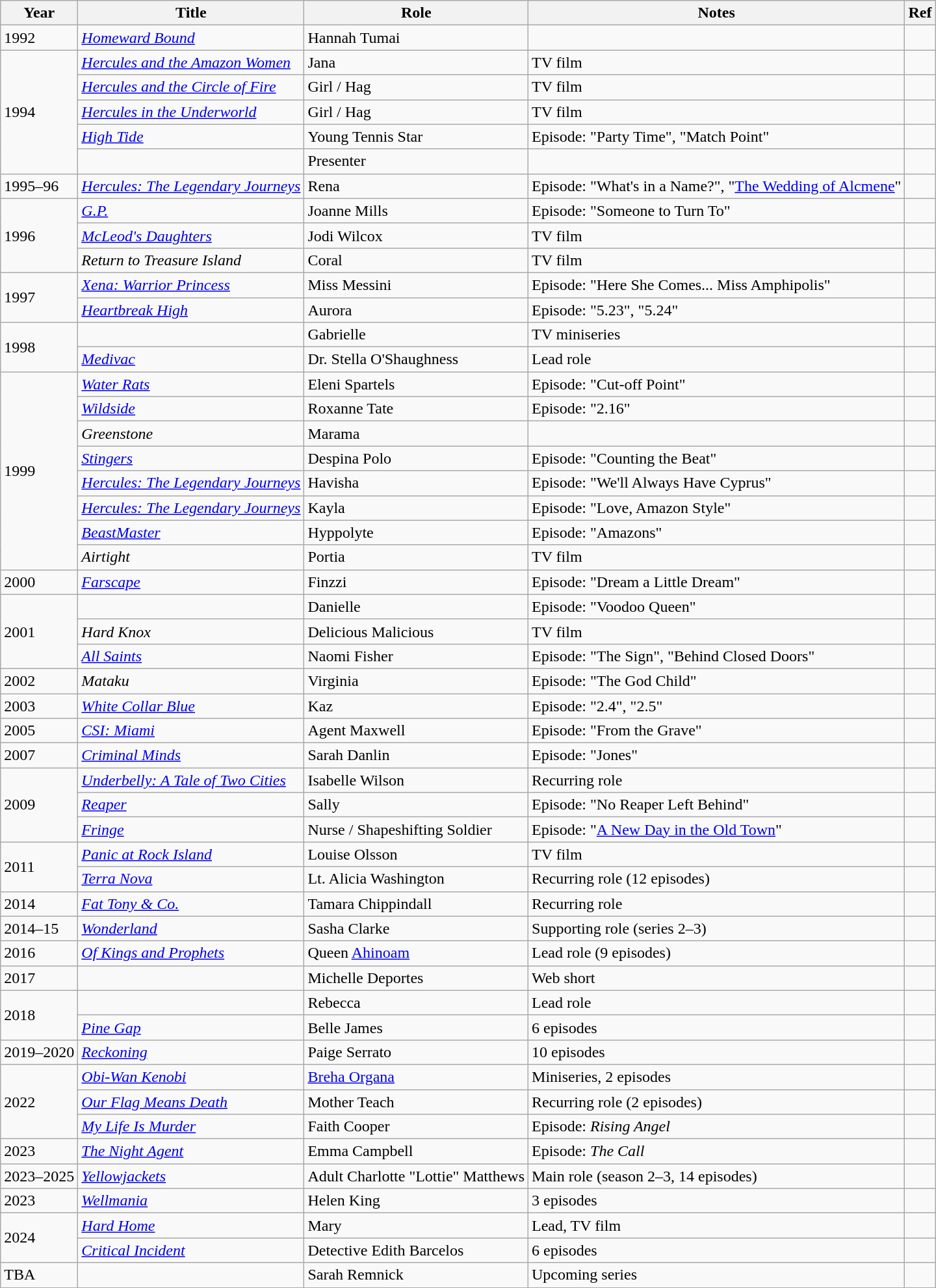<table class="wikitable sortable">
<tr>
<th>Year</th>
<th>Title</th>
<th>Role</th>
<th class="unsortable">Notes</th>
<th>Ref</th>
</tr>
<tr>
<td>1992</td>
<td><em><a href='#'>Homeward Bound</a></em></td>
<td>Hannah Tumai</td>
<td></td>
<td></td>
</tr>
<tr>
<td rowspan="5">1994</td>
<td><em><a href='#'>Hercules and the Amazon Women</a></em></td>
<td>Jana</td>
<td>TV film</td>
<td></td>
</tr>
<tr>
<td><em><a href='#'>Hercules and the Circle of Fire</a></em></td>
<td>Girl / Hag</td>
<td>TV film</td>
<td></td>
</tr>
<tr>
<td><em><a href='#'>Hercules in the Underworld</a></em></td>
<td>Girl / Hag</td>
<td>TV film</td>
<td></td>
</tr>
<tr>
<td><em><a href='#'>High Tide</a></em></td>
<td>Young Tennis Star</td>
<td>Episode: "Party Time", "Match Point"</td>
<td></td>
</tr>
<tr>
<td><em></em></td>
<td>Presenter</td>
<td></td>
<td></td>
</tr>
<tr>
<td>1995–96</td>
<td><em><a href='#'>Hercules: The Legendary Journeys</a></em></td>
<td>Rena</td>
<td>Episode: "What's in a Name?", "<a href='#'>The Wedding of Alcmene</a>"</td>
<td></td>
</tr>
<tr>
<td rowspan="3">1996</td>
<td><em><a href='#'>G.P.</a></em></td>
<td>Joanne Mills</td>
<td>Episode: "Someone to Turn To"</td>
<td></td>
</tr>
<tr>
<td><em><a href='#'>McLeod's Daughters</a></em></td>
<td>Jodi Wilcox</td>
<td>TV film</td>
<td></td>
</tr>
<tr>
<td><em>Return to Treasure Island</em></td>
<td>Coral</td>
<td>TV film</td>
<td></td>
</tr>
<tr>
<td rowspan="2">1997</td>
<td><em><a href='#'>Xena: Warrior Princess</a></em></td>
<td>Miss Messini</td>
<td>Episode: "Here She Comes... Miss Amphipolis"</td>
<td></td>
</tr>
<tr>
<td><em><a href='#'>Heartbreak High</a></em></td>
<td>Aurora</td>
<td>Episode: "5.23", "5.24"</td>
<td></td>
</tr>
<tr>
<td rowspan="2">1998</td>
<td><em></em></td>
<td>Gabrielle</td>
<td>TV miniseries</td>
<td></td>
</tr>
<tr>
<td><em><a href='#'>Medivac</a></em></td>
<td>Dr. Stella O'Shaughness</td>
<td>Lead role</td>
<td></td>
</tr>
<tr>
<td rowspan="8">1999</td>
<td><em><a href='#'>Water Rats</a></em></td>
<td>Eleni Spartels</td>
<td>Episode: "Cut-off Point"</td>
<td></td>
</tr>
<tr>
<td><em><a href='#'>Wildside</a></em></td>
<td>Roxanne Tate</td>
<td>Episode: "2.16"</td>
<td></td>
</tr>
<tr>
<td><em>Greenstone</em></td>
<td>Marama</td>
<td></td>
<td></td>
</tr>
<tr>
<td><em><a href='#'>Stingers</a></em></td>
<td>Despina Polo</td>
<td>Episode: "Counting the Beat"</td>
<td></td>
</tr>
<tr>
<td><em><a href='#'>Hercules: The Legendary Journeys</a></em></td>
<td>Havisha</td>
<td>Episode: "We'll Always Have Cyprus"</td>
<td></td>
</tr>
<tr>
<td><em><a href='#'>Hercules: The Legendary Journeys</a></em></td>
<td>Kayla</td>
<td>Episode: "Love, Amazon Style"</td>
<td></td>
</tr>
<tr>
<td><em><a href='#'>BeastMaster</a></em></td>
<td>Hyppolyte</td>
<td>Episode: "Amazons"</td>
<td></td>
</tr>
<tr>
<td><em>Airtight</em></td>
<td>Portia</td>
<td>TV film</td>
<td></td>
</tr>
<tr>
<td>2000</td>
<td><em><a href='#'>Farscape</a></em></td>
<td>Finzzi</td>
<td>Episode: "Dream a Little Dream"</td>
<td></td>
</tr>
<tr>
<td rowspan="3">2001</td>
<td><em></em></td>
<td>Danielle</td>
<td>Episode: "Voodoo Queen"</td>
<td></td>
</tr>
<tr>
<td><em>Hard Knox</em></td>
<td>Delicious Malicious</td>
<td>TV film</td>
<td></td>
</tr>
<tr>
<td><em><a href='#'>All Saints</a></em></td>
<td>Naomi Fisher</td>
<td>Episode: "The Sign", "Behind Closed Doors"</td>
<td></td>
</tr>
<tr>
<td>2002</td>
<td><em>Mataku</em></td>
<td>Virginia</td>
<td>Episode: "The God Child"</td>
<td></td>
</tr>
<tr>
<td>2003</td>
<td><em><a href='#'>White Collar Blue</a></em></td>
<td>Kaz</td>
<td>Episode: "2.4", "2.5"</td>
<td></td>
</tr>
<tr>
<td>2005</td>
<td><em><a href='#'>CSI: Miami</a></em></td>
<td>Agent Maxwell</td>
<td>Episode: "From the Grave"</td>
<td></td>
</tr>
<tr>
<td>2007</td>
<td><em><a href='#'>Criminal Minds</a></em></td>
<td>Sarah Danlin</td>
<td>Episode: "Jones"</td>
<td></td>
</tr>
<tr>
<td rowspan="3">2009</td>
<td><em><a href='#'>Underbelly: A Tale of Two Cities</a></em></td>
<td>Isabelle Wilson</td>
<td>Recurring role</td>
<td></td>
</tr>
<tr>
<td><em><a href='#'>Reaper</a></em></td>
<td>Sally</td>
<td>Episode: "No Reaper Left Behind"</td>
<td></td>
</tr>
<tr>
<td><em><a href='#'>Fringe</a></em></td>
<td>Nurse / Shapeshifting Soldier</td>
<td>Episode: "<a href='#'>A New Day in the Old Town</a>"</td>
<td></td>
</tr>
<tr>
<td rowspan="2">2011</td>
<td><em><a href='#'>Panic at Rock Island</a></em></td>
<td>Louise Olsson</td>
<td>TV film</td>
<td></td>
</tr>
<tr>
<td><em><a href='#'>Terra Nova</a></em></td>
<td>Lt. Alicia Washington</td>
<td>Recurring role (12 episodes)</td>
<td></td>
</tr>
<tr>
<td>2014</td>
<td><em><a href='#'>Fat Tony & Co.</a></em></td>
<td>Tamara Chippindall</td>
<td>Recurring role</td>
<td></td>
</tr>
<tr>
<td>2014–15</td>
<td><em><a href='#'>Wonderland</a></em></td>
<td>Sasha Clarke</td>
<td>Supporting role (series 2–3)</td>
<td></td>
</tr>
<tr>
<td>2016</td>
<td><em><a href='#'>Of Kings and Prophets</a></em></td>
<td>Queen <a href='#'>Ahinoam</a></td>
<td>Lead role (9 episodes)</td>
<td></td>
</tr>
<tr>
<td>2017</td>
<td><em></em></td>
<td>Michelle Deportes</td>
<td>Web short</td>
<td></td>
</tr>
<tr>
<td rowspan="2">2018</td>
<td><em></em></td>
<td>Rebecca</td>
<td>Lead role</td>
<td></td>
</tr>
<tr>
<td><em><a href='#'>Pine Gap</a></em></td>
<td>Belle James</td>
<td>6 episodes</td>
<td></td>
</tr>
<tr>
<td>2019–2020</td>
<td><em><a href='#'>Reckoning</a></em></td>
<td>Paige Serrato</td>
<td>10 episodes</td>
<td></td>
</tr>
<tr>
<td rowspan="3">2022</td>
<td><em><a href='#'>Obi-Wan Kenobi</a></em></td>
<td><a href='#'>Breha Organa</a></td>
<td>Miniseries, 2 episodes</td>
<td></td>
</tr>
<tr>
<td><em><a href='#'>Our Flag Means Death</a></em></td>
<td>Mother Teach</td>
<td>Recurring role (2 episodes)</td>
<td></td>
</tr>
<tr>
<td><em><a href='#'>My Life Is Murder</a></em></td>
<td>Faith Cooper</td>
<td>Episode: <em> Rising Angel</em></td>
<td></td>
</tr>
<tr>
<td>2023</td>
<td><em><a href='#'>The Night Agent</a></em></td>
<td>Emma Campbell</td>
<td>Episode: <em> The Call</em></td>
<td></td>
</tr>
<tr>
<td>2023–2025</td>
<td><em><a href='#'>Yellowjackets</a></em></td>
<td>Adult Charlotte "Lottie" Matthews</td>
<td>Main role (season 2–3, 14 episodes)</td>
<td></td>
</tr>
<tr>
<td>2023</td>
<td><em><a href='#'>Wellmania</a></em></td>
<td>Helen King</td>
<td>3 episodes</td>
<td></td>
</tr>
<tr>
<td rowspan="2">2024</td>
<td><em><a href='#'>Hard Home</a></em></td>
<td>Mary</td>
<td>Lead, TV film</td>
<td></td>
</tr>
<tr>
<td><em><a href='#'>Critical Incident</a></em></td>
<td>Detective Edith Barcelos</td>
<td>6 episodes</td>
<td></td>
</tr>
<tr>
<td>TBA</td>
<td></td>
<td>Sarah Remnick</td>
<td>Upcoming series</td>
<td></td>
</tr>
</table>
